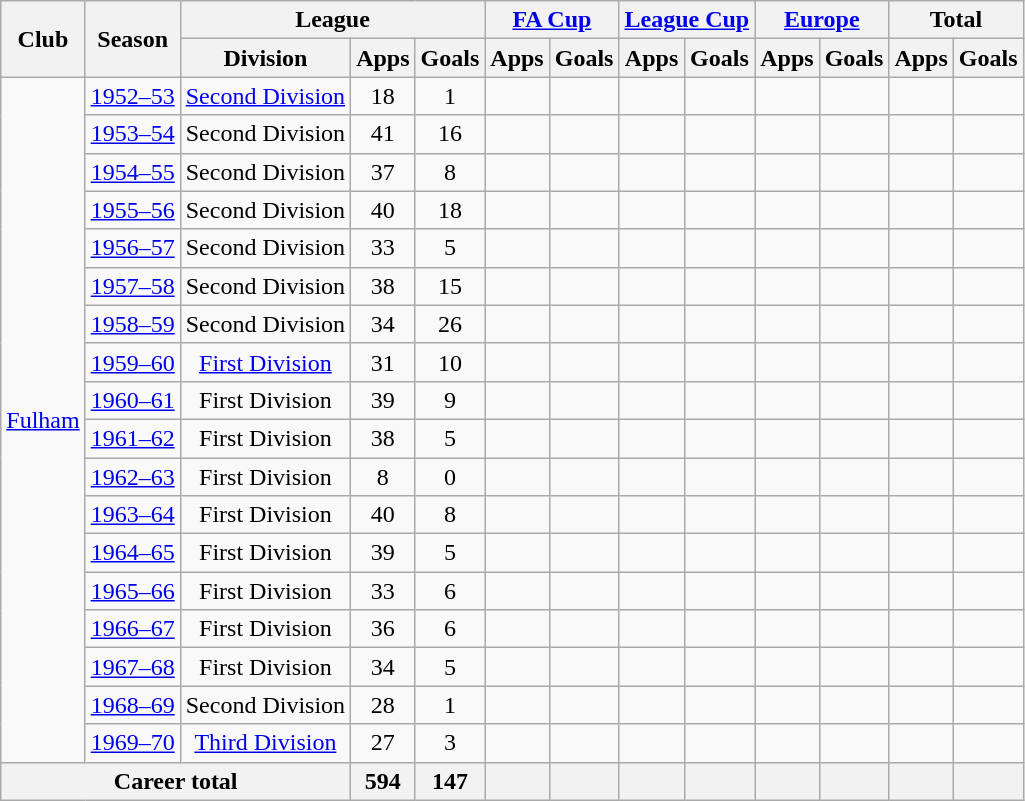<table class="wikitable" style="text-align:center">
<tr>
<th rowspan="2">Club</th>
<th rowspan="2">Season</th>
<th colspan="3">League</th>
<th colspan="2"><a href='#'>FA Cup</a></th>
<th colspan="2"><a href='#'>League Cup</a></th>
<th colspan="2"><a href='#'>Europe</a></th>
<th colspan="2">Total</th>
</tr>
<tr>
<th>Division</th>
<th>Apps</th>
<th>Goals</th>
<th>Apps</th>
<th>Goals</th>
<th>Apps</th>
<th>Goals</th>
<th>Apps</th>
<th>Goals</th>
<th>Apps</th>
<th>Goals</th>
</tr>
<tr>
<td rowspan="18"><a href='#'>Fulham</a></td>
<td><a href='#'>1952–53</a></td>
<td><a href='#'>Second Division</a></td>
<td>18</td>
<td>1</td>
<td></td>
<td></td>
<td></td>
<td></td>
<td></td>
<td></td>
<td></td>
<td></td>
</tr>
<tr>
<td><a href='#'>1953–54</a></td>
<td>Second Division</td>
<td>41</td>
<td>16</td>
<td></td>
<td></td>
<td></td>
<td></td>
<td></td>
<td></td>
<td></td>
<td></td>
</tr>
<tr>
<td><a href='#'>1954–55</a></td>
<td>Second Division</td>
<td>37</td>
<td>8</td>
<td></td>
<td></td>
<td></td>
<td></td>
<td></td>
<td></td>
<td></td>
<td></td>
</tr>
<tr>
<td><a href='#'>1955–56</a></td>
<td>Second Division</td>
<td>40</td>
<td>18</td>
<td></td>
<td></td>
<td></td>
<td></td>
<td></td>
<td></td>
<td></td>
<td></td>
</tr>
<tr>
<td><a href='#'>1956–57</a></td>
<td>Second Division</td>
<td>33</td>
<td>5</td>
<td></td>
<td></td>
<td></td>
<td></td>
<td></td>
<td></td>
<td></td>
<td></td>
</tr>
<tr>
<td><a href='#'>1957–58</a></td>
<td>Second Division</td>
<td>38</td>
<td>15</td>
<td></td>
<td></td>
<td></td>
<td></td>
<td></td>
<td></td>
<td></td>
<td></td>
</tr>
<tr>
<td><a href='#'>1958–59</a></td>
<td>Second Division</td>
<td>34</td>
<td>26</td>
<td></td>
<td></td>
<td></td>
<td></td>
<td></td>
<td></td>
<td></td>
<td></td>
</tr>
<tr>
<td><a href='#'>1959–60</a></td>
<td><a href='#'>First Division</a></td>
<td>31</td>
<td>10</td>
<td></td>
<td></td>
<td></td>
<td></td>
<td></td>
<td></td>
<td></td>
<td></td>
</tr>
<tr>
<td><a href='#'>1960–61</a></td>
<td>First Division</td>
<td>39</td>
<td>9</td>
<td></td>
<td></td>
<td></td>
<td></td>
<td></td>
<td></td>
<td></td>
<td></td>
</tr>
<tr>
<td><a href='#'>1961–62</a></td>
<td>First Division</td>
<td>38</td>
<td>5</td>
<td></td>
<td></td>
<td></td>
<td></td>
<td></td>
<td></td>
<td></td>
<td></td>
</tr>
<tr>
<td><a href='#'>1962–63</a></td>
<td>First Division</td>
<td>8</td>
<td>0</td>
<td></td>
<td></td>
<td></td>
<td></td>
<td></td>
<td></td>
<td></td>
<td></td>
</tr>
<tr>
<td><a href='#'>1963–64</a></td>
<td>First Division</td>
<td>40</td>
<td>8</td>
<td></td>
<td></td>
<td></td>
<td></td>
<td></td>
<td></td>
<td></td>
<td></td>
</tr>
<tr>
<td><a href='#'>1964–65</a></td>
<td>First Division</td>
<td>39</td>
<td>5</td>
<td></td>
<td></td>
<td></td>
<td></td>
<td></td>
<td></td>
<td></td>
<td></td>
</tr>
<tr>
<td><a href='#'>1965–66</a></td>
<td>First Division</td>
<td>33</td>
<td>6</td>
<td></td>
<td></td>
<td></td>
<td></td>
<td></td>
<td></td>
<td></td>
<td></td>
</tr>
<tr>
<td><a href='#'>1966–67</a></td>
<td>First Division</td>
<td>36</td>
<td>6</td>
<td></td>
<td></td>
<td></td>
<td></td>
<td></td>
<td></td>
<td></td>
<td></td>
</tr>
<tr>
<td><a href='#'>1967–68</a></td>
<td>First Division</td>
<td>34</td>
<td>5</td>
<td></td>
<td></td>
<td></td>
<td></td>
<td></td>
<td></td>
<td></td>
<td></td>
</tr>
<tr>
<td><a href='#'>1968–69</a></td>
<td>Second Division</td>
<td>28</td>
<td>1</td>
<td></td>
<td></td>
<td></td>
<td></td>
<td></td>
<td></td>
<td></td>
<td></td>
</tr>
<tr>
<td><a href='#'>1969–70</a></td>
<td><a href='#'>Third Division</a></td>
<td>27</td>
<td>3</td>
<td></td>
<td></td>
<td></td>
<td></td>
<td></td>
<td></td>
<td></td>
<td></td>
</tr>
<tr>
<th colspan="3">Career total</th>
<th>594</th>
<th>147</th>
<th></th>
<th></th>
<th></th>
<th></th>
<th></th>
<th></th>
<th></th>
<th></th>
</tr>
</table>
